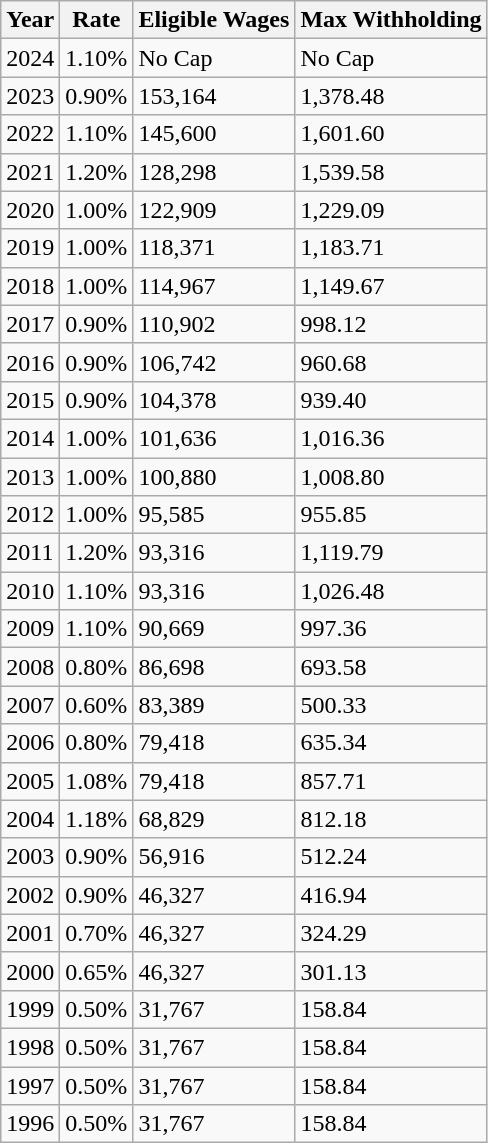<table class="wikitable">
<tr>
<th><strong>Year</strong></th>
<th><strong>Rate</strong></th>
<th><strong>Eligible Wages</strong></th>
<th><strong>Max Withholding</strong></th>
</tr>
<tr>
<td>2024</td>
<td>1.10%</td>
<td>No Cap</td>
<td>No Cap</td>
</tr>
<tr>
<td>2023</td>
<td>0.90%</td>
<td>153,164</td>
<td>1,378.48</td>
</tr>
<tr>
<td>2022</td>
<td>1.10%</td>
<td>145,600</td>
<td>1,601.60 </td>
</tr>
<tr>
<td>2021</td>
<td>1.20%</td>
<td>128,298</td>
<td>1,539.58 </td>
</tr>
<tr>
<td>2020</td>
<td>1.00%</td>
<td>122,909</td>
<td>1,229.09 </td>
</tr>
<tr>
<td>2019</td>
<td>1.00%</td>
<td>118,371</td>
<td>1,183.71 </td>
</tr>
<tr>
<td>2018</td>
<td>1.00%</td>
<td>114,967</td>
<td>1,149.67</td>
</tr>
<tr>
<td>2017</td>
<td>0.90%</td>
<td>110,902</td>
<td>998.12</td>
</tr>
<tr>
<td>2016</td>
<td>0.90%</td>
<td>106,742</td>
<td>960.68</td>
</tr>
<tr>
<td>2015</td>
<td>0.90%</td>
<td>104,378</td>
<td>939.40</td>
</tr>
<tr>
<td>2014</td>
<td>1.00%</td>
<td>101,636</td>
<td>1,016.36</td>
</tr>
<tr>
<td>2013</td>
<td>1.00%</td>
<td>100,880</td>
<td>1,008.80</td>
</tr>
<tr>
<td>2012</td>
<td>1.00%</td>
<td>95,585</td>
<td>955.85</td>
</tr>
<tr>
<td>2011</td>
<td>1.20%</td>
<td>93,316</td>
<td>1,119.79</td>
</tr>
<tr>
<td>2010</td>
<td>1.10%</td>
<td>93,316</td>
<td>1,026.48</td>
</tr>
<tr>
<td>2009</td>
<td>1.10%</td>
<td>90,669</td>
<td>997.36</td>
</tr>
<tr>
<td>2008</td>
<td>0.80%</td>
<td>86,698</td>
<td>693.58</td>
</tr>
<tr>
<td>2007</td>
<td>0.60%</td>
<td>83,389</td>
<td>500.33</td>
</tr>
<tr>
<td>2006</td>
<td>0.80%</td>
<td>79,418</td>
<td>635.34</td>
</tr>
<tr>
<td>2005</td>
<td>1.08%</td>
<td>79,418</td>
<td>857.71</td>
</tr>
<tr>
<td>2004</td>
<td>1.18%</td>
<td>68,829</td>
<td>812.18</td>
</tr>
<tr>
<td>2003</td>
<td>0.90%</td>
<td>56,916</td>
<td>512.24</td>
</tr>
<tr>
<td>2002</td>
<td>0.90%</td>
<td>46,327</td>
<td>416.94</td>
</tr>
<tr>
<td>2001</td>
<td>0.70%</td>
<td>46,327</td>
<td>324.29</td>
</tr>
<tr>
<td>2000</td>
<td>0.65%</td>
<td>46,327</td>
<td>301.13</td>
</tr>
<tr>
<td>1999</td>
<td>0.50%</td>
<td>31,767</td>
<td>158.84</td>
</tr>
<tr>
<td>1998</td>
<td>0.50%</td>
<td>31,767</td>
<td>158.84</td>
</tr>
<tr>
<td>1997</td>
<td>0.50%</td>
<td>31,767</td>
<td>158.84</td>
</tr>
<tr>
<td>1996</td>
<td>0.50%</td>
<td>31,767</td>
<td>158.84</td>
</tr>
</table>
